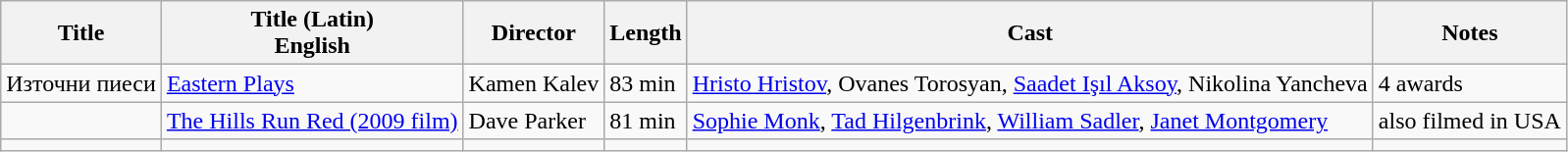<table class="wikitable">
<tr>
<th>Title</th>
<th>Title (Latin)<br>English</th>
<th>Director</th>
<th>Length</th>
<th>Cast</th>
<th>Notes</th>
</tr>
<tr>
<td>Източни пиеси</td>
<td><a href='#'>Eastern Plays</a></td>
<td>Kamen Kalev</td>
<td>83 min</td>
<td><a href='#'>Hristo Hristov</a>, Ovanes Torosyan, <a href='#'>Saadet Işıl Aksoy</a>, Nikolina Yancheva</td>
<td>4 awards</td>
</tr>
<tr>
<td></td>
<td><a href='#'>The Hills Run Red (2009 film)</a></td>
<td>Dave Parker</td>
<td>81 min</td>
<td><a href='#'>Sophie Monk</a>, <a href='#'>Tad Hilgenbrink</a>, <a href='#'>William Sadler</a>, <a href='#'>Janet Montgomery</a></td>
<td>also filmed in USA</td>
</tr>
<tr>
<td></td>
<td></td>
<td></td>
<td></td>
<td></td>
<td></td>
</tr>
</table>
